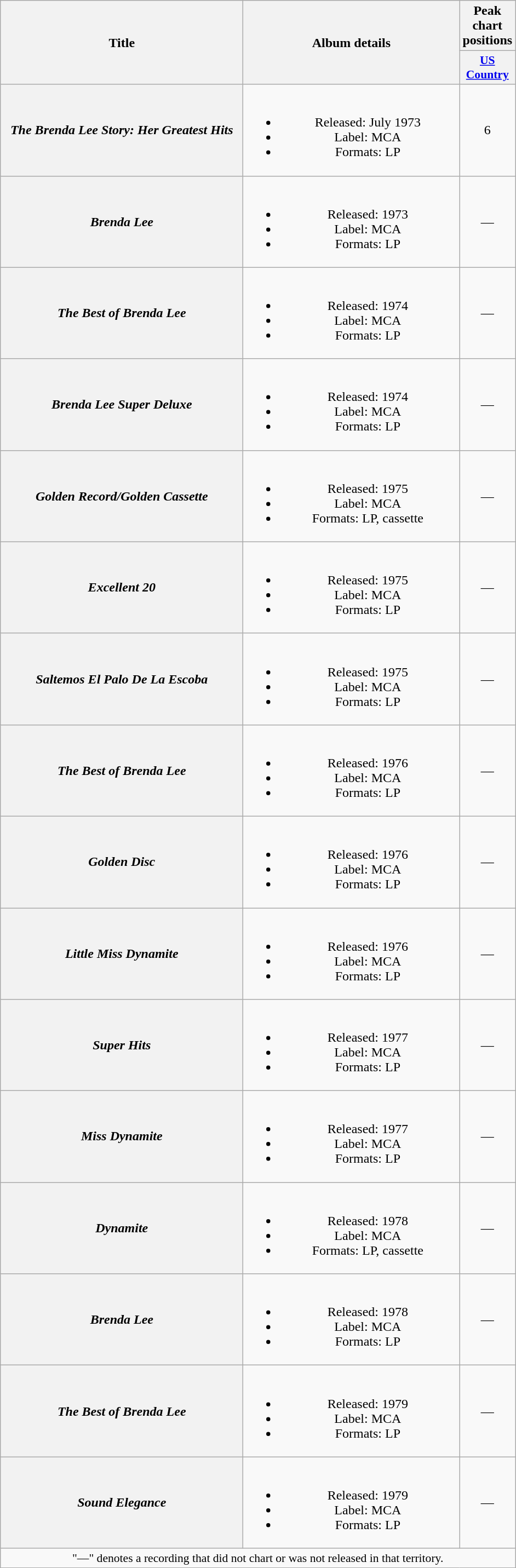<table class="wikitable plainrowheaders" style="text-align:center;">
<tr>
<th scope="col" rowspan="2" style="width:18em;">Title</th>
<th scope="col" rowspan="2" style="width:16em;">Album details</th>
<th scope="col" colspan="1">Peak<br>chart<br>positions</th>
</tr>
<tr>
<th scope="col" style="width:2em;font-size:90%;"><a href='#'>US<br>Country</a><br></th>
</tr>
<tr>
<th scope="row"><em>The Brenda Lee Story: Her Greatest Hits</em></th>
<td><br><ul><li>Released: July 1973</li><li>Label: MCA</li><li>Formats: LP</li></ul></td>
<td>6</td>
</tr>
<tr>
<th scope="row"><em>Brenda Lee</em></th>
<td><br><ul><li>Released: 1973</li><li>Label: MCA</li><li>Formats: LP</li></ul></td>
<td>—</td>
</tr>
<tr>
<th scope="row"><em>The Best of Brenda Lee</em></th>
<td><br><ul><li>Released: 1974</li><li>Label: MCA</li><li>Formats: LP</li></ul></td>
<td>—</td>
</tr>
<tr>
<th scope="row"><em>Brenda Lee Super Deluxe</em></th>
<td><br><ul><li>Released: 1974</li><li>Label: MCA</li><li>Formats: LP</li></ul></td>
<td>—</td>
</tr>
<tr>
<th scope="row"><em>Golden Record/Golden Cassette</em></th>
<td><br><ul><li>Released: 1975</li><li>Label: MCA</li><li>Formats: LP, cassette</li></ul></td>
<td>—</td>
</tr>
<tr>
<th scope="row"><em>Excellent 20</em></th>
<td><br><ul><li>Released: 1975</li><li>Label: MCA</li><li>Formats: LP</li></ul></td>
<td>—</td>
</tr>
<tr>
<th scope="row"><em>Saltemos El Palo De La Escoba</em></th>
<td><br><ul><li>Released: 1975</li><li>Label: MCA</li><li>Formats: LP</li></ul></td>
<td>—</td>
</tr>
<tr>
<th scope="row"><em>The Best of Brenda Lee</em></th>
<td><br><ul><li>Released: 1976</li><li>Label: MCA</li><li>Formats: LP</li></ul></td>
<td>—</td>
</tr>
<tr>
<th scope="row"><em>Golden Disc</em></th>
<td><br><ul><li>Released: 1976</li><li>Label: MCA</li><li>Formats: LP</li></ul></td>
<td>—</td>
</tr>
<tr>
<th scope="row"><em>Little Miss Dynamite</em></th>
<td><br><ul><li>Released: 1976</li><li>Label: MCA</li><li>Formats: LP</li></ul></td>
<td>—</td>
</tr>
<tr>
<th scope="row"><em>Super Hits</em></th>
<td><br><ul><li>Released: 1977</li><li>Label: MCA</li><li>Formats: LP</li></ul></td>
<td>—</td>
</tr>
<tr>
<th scope="row"><em>Miss Dynamite</em></th>
<td><br><ul><li>Released: 1977</li><li>Label: MCA</li><li>Formats: LP</li></ul></td>
<td>—</td>
</tr>
<tr>
<th scope="row"><em>Dynamite</em></th>
<td><br><ul><li>Released: 1978</li><li>Label: MCA</li><li>Formats: LP, cassette</li></ul></td>
<td>—</td>
</tr>
<tr>
<th scope="row"><em>Brenda Lee</em></th>
<td><br><ul><li>Released: 1978</li><li>Label: MCA</li><li>Formats: LP</li></ul></td>
<td>—</td>
</tr>
<tr>
<th scope="row"><em>The Best of Brenda Lee</em></th>
<td><br><ul><li>Released: 1979</li><li>Label: MCA</li><li>Formats: LP</li></ul></td>
<td>—</td>
</tr>
<tr>
<th scope="row"><em>Sound Elegance</em></th>
<td><br><ul><li>Released: 1979</li><li>Label: MCA</li><li>Formats: LP</li></ul></td>
<td>—</td>
</tr>
<tr>
<td colspan="3" style="font-size:90%">"—" denotes a recording that did not chart or was not released in that territory.</td>
</tr>
</table>
